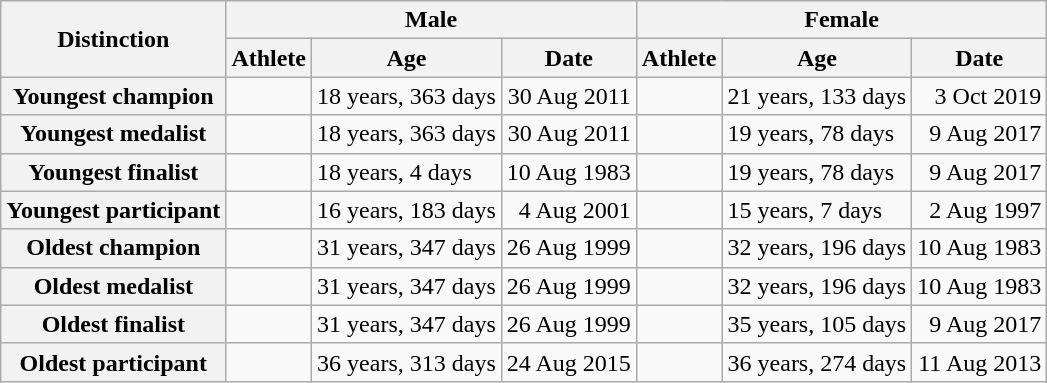<table class="wikitable" style="text-align:center">
<tr>
<th rowspan="2">Distinction</th>
<th colspan="3">Male</th>
<th colspan="3">Female</th>
</tr>
<tr>
<th>Athlete</th>
<th>Age</th>
<th>Date</th>
<th>Athlete</th>
<th>Age</th>
<th>Date</th>
</tr>
<tr>
<th>Youngest champion</th>
<td align="left"></td>
<td align="left">18 years, 363 days</td>
<td align="right">30 Aug 2011</td>
<td align="left"></td>
<td align="left">21 years, 133 days</td>
<td align="right">3 Oct 2019</td>
</tr>
<tr>
<th>Youngest medalist</th>
<td align="left"></td>
<td align="left">18 years, 363 days</td>
<td align="right">30 Aug 2011</td>
<td align="left"></td>
<td align="left">19 years, 78 days</td>
<td align="right">9 Aug 2017</td>
</tr>
<tr>
<th>Youngest finalist</th>
<td align="left"></td>
<td align="left">18 years, 4 days</td>
<td align="right">10 Aug 1983</td>
<td align="left"></td>
<td align="left">19 years, 78 days</td>
<td align="right">9 Aug 2017</td>
</tr>
<tr>
<th>Youngest participant</th>
<td align="left"></td>
<td align="left">16 years, 183 days</td>
<td align="right">4 Aug 2001</td>
<td align="left"></td>
<td align="left">15 years, 7 days</td>
<td align="right">2 Aug 1997</td>
</tr>
<tr>
<th>Oldest champion</th>
<td align="left"></td>
<td align="left">31 years, 347 days</td>
<td align="right">26 Aug 1999</td>
<td align="left"></td>
<td align="left">32 years, 196 days</td>
<td align="right">10 Aug 1983</td>
</tr>
<tr>
<th>Oldest medalist</th>
<td align="left"></td>
<td align="left">31 years, 347 days</td>
<td align="right">26 Aug 1999</td>
<td align="left"></td>
<td align="left">32 years, 196 days</td>
<td align="right">10 Aug 1983</td>
</tr>
<tr>
<th>Oldest finalist</th>
<td align="left"></td>
<td align="left">31 years, 347 days</td>
<td align="right">26 Aug 1999</td>
<td align="left"></td>
<td align="left">35 years, 105 days</td>
<td align="right">9 Aug 2017</td>
</tr>
<tr>
<th>Oldest participant</th>
<td align="left"></td>
<td align="left">36 years, 313 days</td>
<td align="right">24 Aug 2015</td>
<td align="left"></td>
<td align="left">36 years, 274 days</td>
<td align="right">11 Aug 2013</td>
</tr>
</table>
